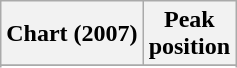<table class="wikitable plainrowheaders" style="text-align:center">
<tr>
<th scope="col">Chart (2007)</th>
<th scope="col">Peak<br>position</th>
</tr>
<tr>
</tr>
<tr>
</tr>
</table>
